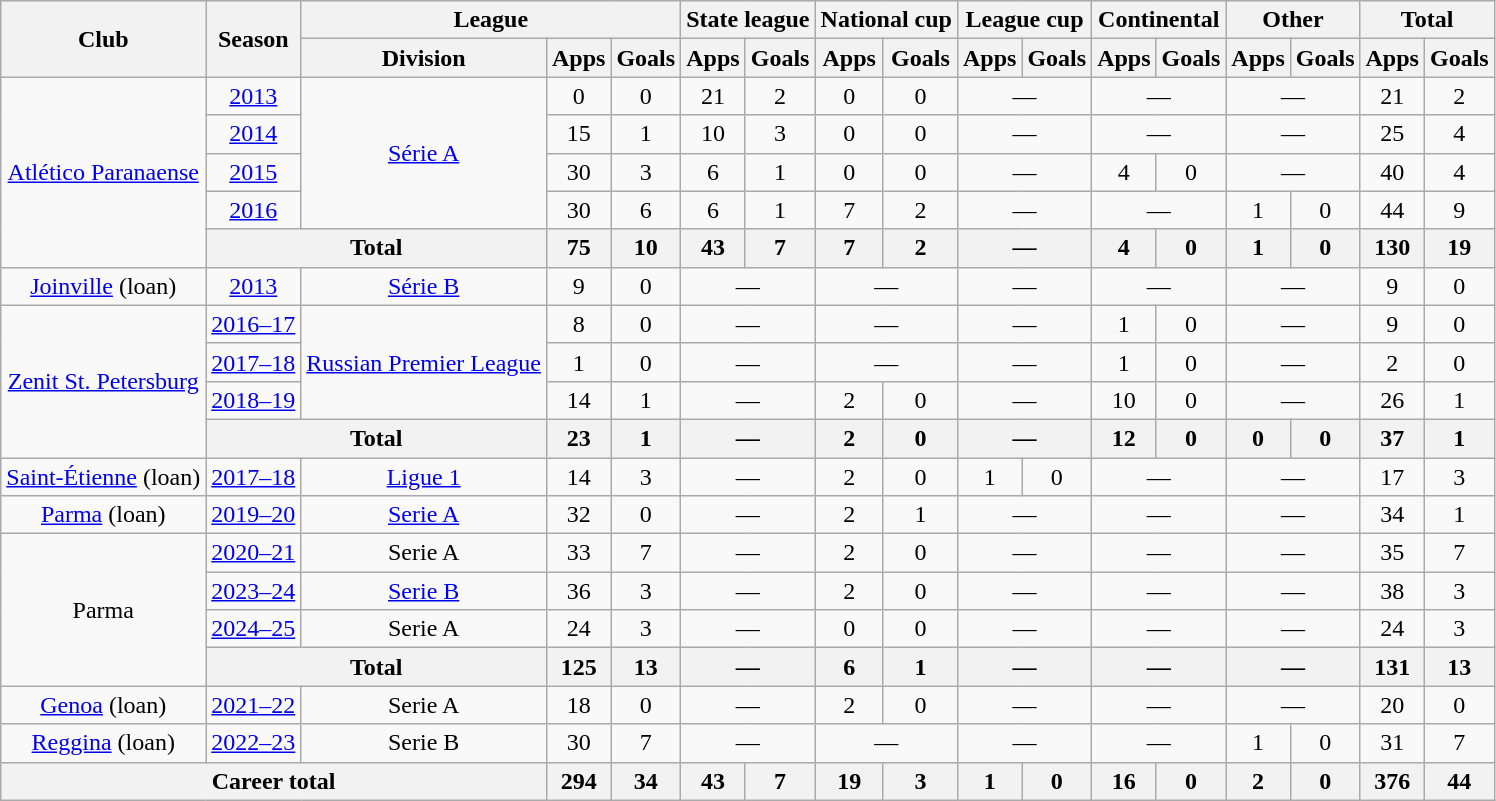<table class="wikitable" style="text-align:center">
<tr>
<th rowspan="2">Club</th>
<th rowspan="2">Season</th>
<th colspan="3">League</th>
<th colspan="2">State league</th>
<th colspan="2">National cup</th>
<th colspan="2">League cup</th>
<th colspan="2">Continental</th>
<th colspan="2">Other</th>
<th colspan="2">Total</th>
</tr>
<tr>
<th>Division</th>
<th>Apps</th>
<th>Goals</th>
<th>Apps</th>
<th>Goals</th>
<th>Apps</th>
<th>Goals</th>
<th>Apps</th>
<th>Goals</th>
<th>Apps</th>
<th>Goals</th>
<th>Apps</th>
<th>Goals</th>
<th>Apps</th>
<th>Goals</th>
</tr>
<tr>
<td rowspan="5"><a href='#'>Atlético Paranaense</a></td>
<td><a href='#'>2013</a></td>
<td rowspan="4"><a href='#'>Série A</a></td>
<td>0</td>
<td>0</td>
<td>21</td>
<td>2</td>
<td>0</td>
<td>0</td>
<td colspan="2">—</td>
<td colspan="2">—</td>
<td colspan="2">—</td>
<td>21</td>
<td>2</td>
</tr>
<tr>
<td><a href='#'>2014</a></td>
<td>15</td>
<td>1</td>
<td>10</td>
<td>3</td>
<td>0</td>
<td>0</td>
<td colspan="2">—</td>
<td colspan="2">—</td>
<td colspan="2">—</td>
<td>25</td>
<td>4</td>
</tr>
<tr>
<td><a href='#'>2015</a></td>
<td>30</td>
<td>3</td>
<td>6</td>
<td>1</td>
<td>0</td>
<td>0</td>
<td colspan="2">—</td>
<td>4</td>
<td>0</td>
<td colspan="2">—</td>
<td>40</td>
<td>4</td>
</tr>
<tr>
<td><a href='#'>2016</a></td>
<td>30</td>
<td>6</td>
<td>6</td>
<td>1</td>
<td>7</td>
<td>2</td>
<td colspan="2">—</td>
<td colspan="2">—</td>
<td>1</td>
<td>0</td>
<td>44</td>
<td>9</td>
</tr>
<tr>
<th colspan="2">Total</th>
<th>75</th>
<th>10</th>
<th>43</th>
<th>7</th>
<th>7</th>
<th>2</th>
<th colspan="2">—</th>
<th>4</th>
<th>0</th>
<th>1</th>
<th>0</th>
<th>130</th>
<th>19</th>
</tr>
<tr>
<td><a href='#'>Joinville</a> (loan)</td>
<td><a href='#'>2013</a></td>
<td><a href='#'>Série B</a></td>
<td>9</td>
<td>0</td>
<td colspan="2">—</td>
<td colspan="2">—</td>
<td colspan="2">—</td>
<td colspan="2">—</td>
<td colspan="2">—</td>
<td>9</td>
<td>0</td>
</tr>
<tr>
<td rowspan=4><a href='#'>Zenit St. Petersburg</a></td>
<td><a href='#'>2016–17</a></td>
<td rowspan=3><a href='#'>Russian Premier League</a></td>
<td>8</td>
<td>0</td>
<td colspan="2">—</td>
<td colspan="2">—</td>
<td colspan="2">—</td>
<td>1</td>
<td>0</td>
<td colspan="2">—</td>
<td>9</td>
<td>0</td>
</tr>
<tr>
<td><a href='#'>2017–18</a></td>
<td>1</td>
<td>0</td>
<td colspan="2">—</td>
<td colspan="2">—</td>
<td colspan="2">—</td>
<td>1</td>
<td>0</td>
<td colspan="2">—</td>
<td>2</td>
<td>0</td>
</tr>
<tr>
<td><a href='#'>2018–19</a></td>
<td>14</td>
<td>1</td>
<td colspan="2">—</td>
<td>2</td>
<td>0</td>
<td colspan="2">—</td>
<td>10</td>
<td>0</td>
<td colspan="2">—</td>
<td>26</td>
<td>1</td>
</tr>
<tr>
<th colspan="2">Total</th>
<th>23</th>
<th>1</th>
<th colspan="2">—</th>
<th>2</th>
<th>0</th>
<th colspan="2">—</th>
<th>12</th>
<th>0</th>
<th>0</th>
<th>0</th>
<th>37</th>
<th>1</th>
</tr>
<tr>
<td><a href='#'>Saint-Étienne</a> (loan)</td>
<td><a href='#'>2017–18</a></td>
<td><a href='#'>Ligue 1</a></td>
<td>14</td>
<td>3</td>
<td colspan="2">—</td>
<td>2</td>
<td>0</td>
<td>1</td>
<td>0</td>
<td colspan="2">—</td>
<td colspan="2">—</td>
<td>17</td>
<td>3</td>
</tr>
<tr>
<td><a href='#'>Parma</a> (loan)</td>
<td><a href='#'>2019–20</a></td>
<td><a href='#'>Serie A</a></td>
<td>32</td>
<td>0</td>
<td colspan="2">—</td>
<td>2</td>
<td>1</td>
<td colspan="2">—</td>
<td colspan="2">—</td>
<td colspan="2">—</td>
<td>34</td>
<td>1</td>
</tr>
<tr>
<td rowspan="4">Parma</td>
<td><a href='#'>2020–21</a></td>
<td>Serie A</td>
<td>33</td>
<td>7</td>
<td colspan="2">—</td>
<td>2</td>
<td>0</td>
<td colspan="2">—</td>
<td colspan="2">—</td>
<td colspan="2">—</td>
<td>35</td>
<td>7</td>
</tr>
<tr>
<td><a href='#'>2023–24</a></td>
<td><a href='#'>Serie B</a></td>
<td>36</td>
<td>3</td>
<td colspan="2">—</td>
<td>2</td>
<td>0</td>
<td colspan="2">—</td>
<td colspan="2">—</td>
<td colspan="2">—</td>
<td>38</td>
<td>3</td>
</tr>
<tr>
<td><a href='#'>2024–25</a></td>
<td>Serie A</td>
<td>24</td>
<td>3</td>
<td colspan="2">—</td>
<td>0</td>
<td>0</td>
<td colspan="2">—</td>
<td colspan="2">—</td>
<td colspan="2">—</td>
<td>24</td>
<td>3</td>
</tr>
<tr>
<th colspan="2">Total</th>
<th>125</th>
<th>13</th>
<th colspan="2">—</th>
<th>6</th>
<th>1</th>
<th colspan="2">—</th>
<th colspan="2">—</th>
<th colspan="2">—</th>
<th>131</th>
<th>13</th>
</tr>
<tr>
<td><a href='#'>Genoa</a> (loan)</td>
<td><a href='#'>2021–22</a></td>
<td>Serie A</td>
<td>18</td>
<td>0</td>
<td colspan="2">—</td>
<td>2</td>
<td>0</td>
<td colspan="2">—</td>
<td colspan="2">—</td>
<td colspan="2">—</td>
<td>20</td>
<td>0</td>
</tr>
<tr>
<td><a href='#'>Reggina</a> (loan)</td>
<td><a href='#'>2022–23</a></td>
<td>Serie B</td>
<td>30</td>
<td>7</td>
<td colspan="2">—</td>
<td colspan="2">—</td>
<td colspan="2">—</td>
<td colspan="2">—</td>
<td>1</td>
<td>0</td>
<td>31</td>
<td>7</td>
</tr>
<tr>
<th colspan="3">Career total</th>
<th>294</th>
<th>34</th>
<th>43</th>
<th>7</th>
<th>19</th>
<th>3</th>
<th>1</th>
<th>0</th>
<th>16</th>
<th>0</th>
<th>2</th>
<th>0</th>
<th>376</th>
<th>44</th>
</tr>
</table>
